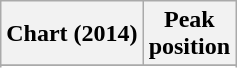<table class="wikitable sortable">
<tr>
<th>Chart (2014)</th>
<th>Peak<br>position</th>
</tr>
<tr>
</tr>
<tr>
</tr>
<tr>
</tr>
</table>
